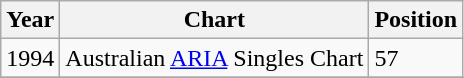<table class="wikitable">
<tr>
<th>Year</th>
<th>Chart</th>
<th>Position</th>
</tr>
<tr>
<td>1994</td>
<td>Australian <a href='#'>ARIA</a> Singles Chart</td>
<td>57</td>
</tr>
<tr>
</tr>
</table>
